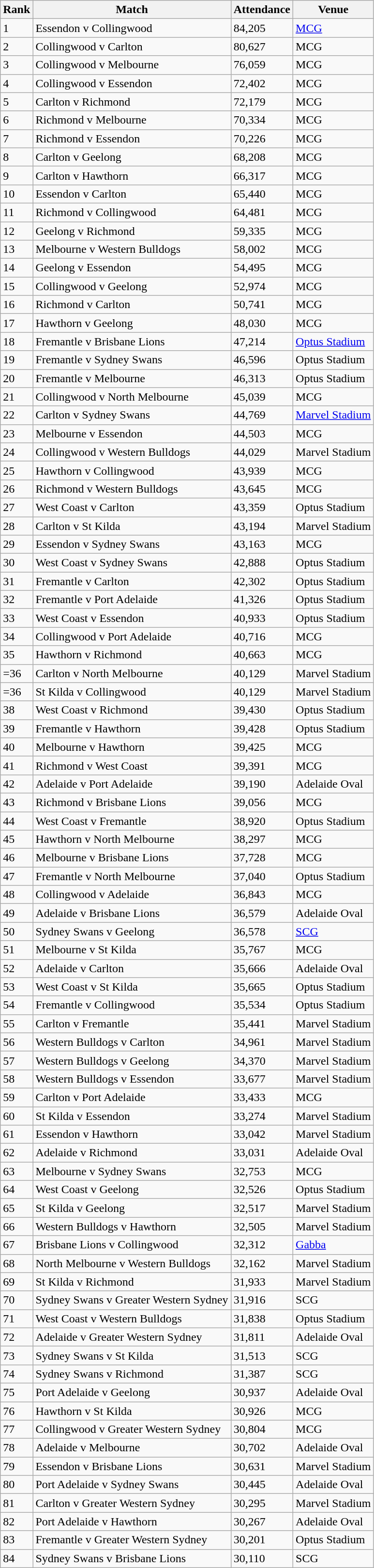<table class="wikitable sortable">
<tr>
<th>Rank</th>
<th>Match</th>
<th>Attendance</th>
<th>Venue</th>
</tr>
<tr>
<td>1</td>
<td>Essendon v Collingwood</td>
<td>84,205</td>
<td><a href='#'>MCG</a></td>
</tr>
<tr>
<td>2</td>
<td>Collingwood v Carlton</td>
<td>80,627</td>
<td>MCG</td>
</tr>
<tr>
<td>3</td>
<td>Collingwood v Melbourne</td>
<td>76,059</td>
<td>MCG</td>
</tr>
<tr>
<td>4</td>
<td>Collingwood v Essendon</td>
<td>72,402</td>
<td>MCG</td>
</tr>
<tr>
<td>5</td>
<td>Carlton v Richmond</td>
<td>72,179</td>
<td>MCG</td>
</tr>
<tr>
<td>6</td>
<td>Richmond v Melbourne</td>
<td>70,334</td>
<td>MCG</td>
</tr>
<tr>
<td>7</td>
<td>Richmond v Essendon</td>
<td>70,226</td>
<td>MCG</td>
</tr>
<tr>
<td>8</td>
<td>Carlton v Geelong</td>
<td>68,208</td>
<td>MCG</td>
</tr>
<tr>
<td>9</td>
<td>Carlton v Hawthorn</td>
<td>66,317</td>
<td>MCG</td>
</tr>
<tr>
<td>10</td>
<td>Essendon v Carlton</td>
<td>65,440</td>
<td>MCG</td>
</tr>
<tr>
<td>11</td>
<td>Richmond v Collingwood</td>
<td>64,481</td>
<td>MCG</td>
</tr>
<tr>
<td>12</td>
<td>Geelong v Richmond</td>
<td>59,335</td>
<td>MCG</td>
</tr>
<tr>
<td>13</td>
<td>Melbourne v Western Bulldogs</td>
<td>58,002</td>
<td>MCG</td>
</tr>
<tr>
<td>14</td>
<td>Geelong v Essendon</td>
<td>54,495</td>
<td>MCG</td>
</tr>
<tr>
<td>15</td>
<td>Collingwood v Geelong</td>
<td>52,974</td>
<td>MCG</td>
</tr>
<tr>
<td>16</td>
<td>Richmond v Carlton</td>
<td>50,741</td>
<td>MCG</td>
</tr>
<tr>
<td>17</td>
<td>Hawthorn v Geelong</td>
<td>48,030</td>
<td>MCG</td>
</tr>
<tr>
<td>18</td>
<td>Fremantle v Brisbane Lions</td>
<td>47,214</td>
<td><a href='#'>Optus Stadium</a></td>
</tr>
<tr>
<td>19</td>
<td>Fremantle v Sydney Swans</td>
<td>46,596</td>
<td>Optus Stadium</td>
</tr>
<tr>
<td>20</td>
<td>Fremantle v Melbourne</td>
<td>46,313</td>
<td>Optus Stadium</td>
</tr>
<tr>
<td>21</td>
<td>Collingwood v North Melbourne</td>
<td>45,039</td>
<td>MCG</td>
</tr>
<tr>
<td>22</td>
<td>Carlton v Sydney Swans</td>
<td>44,769</td>
<td><a href='#'>Marvel Stadium</a></td>
</tr>
<tr>
<td>23</td>
<td>Melbourne v Essendon</td>
<td>44,503</td>
<td>MCG</td>
</tr>
<tr>
<td>24</td>
<td>Collingwood v Western Bulldogs</td>
<td>44,029</td>
<td>Marvel Stadium</td>
</tr>
<tr>
<td>25</td>
<td>Hawthorn v Collingwood</td>
<td>43,939</td>
<td>MCG</td>
</tr>
<tr>
<td>26</td>
<td>Richmond v Western Bulldogs</td>
<td>43,645</td>
<td>MCG</td>
</tr>
<tr>
<td>27</td>
<td>West Coast v Carlton</td>
<td>43,359</td>
<td>Optus Stadium</td>
</tr>
<tr>
<td>28</td>
<td>Carlton v St Kilda</td>
<td>43,194</td>
<td>Marvel Stadium</td>
</tr>
<tr>
<td>29</td>
<td>Essendon v Sydney Swans</td>
<td>43,163</td>
<td>MCG</td>
</tr>
<tr>
<td>30</td>
<td>West Coast v Sydney Swans</td>
<td>42,888</td>
<td>Optus Stadium</td>
</tr>
<tr>
<td>31</td>
<td>Fremantle v Carlton</td>
<td>42,302</td>
<td>Optus Stadium</td>
</tr>
<tr>
<td>32</td>
<td>Fremantle v Port Adelaide</td>
<td>41,326</td>
<td>Optus Stadium</td>
</tr>
<tr>
<td>33</td>
<td>West Coast v Essendon</td>
<td>40,933</td>
<td>Optus Stadium</td>
</tr>
<tr>
<td>34</td>
<td>Collingwood v Port Adelaide</td>
<td>40,716</td>
<td>MCG</td>
</tr>
<tr>
<td>35</td>
<td>Hawthorn v Richmond</td>
<td>40,663</td>
<td>MCG</td>
</tr>
<tr>
<td>=36</td>
<td>Carlton v North Melbourne</td>
<td>40,129</td>
<td>Marvel Stadium</td>
</tr>
<tr>
<td>=36</td>
<td>St Kilda v Collingwood</td>
<td>40,129</td>
<td>Marvel Stadium</td>
</tr>
<tr>
<td>38</td>
<td>West Coast v Richmond</td>
<td>39,430</td>
<td>Optus Stadium</td>
</tr>
<tr>
<td>39</td>
<td>Fremantle v Hawthorn</td>
<td>39,428</td>
<td>Optus Stadium</td>
</tr>
<tr>
<td>40</td>
<td>Melbourne v Hawthorn</td>
<td>39,425</td>
<td>MCG</td>
</tr>
<tr>
<td>41</td>
<td>Richmond v West Coast</td>
<td>39,391</td>
<td>MCG</td>
</tr>
<tr>
<td>42</td>
<td>Adelaide v Port Adelaide</td>
<td>39,190</td>
<td>Adelaide Oval</td>
</tr>
<tr>
<td>43</td>
<td>Richmond v Brisbane Lions</td>
<td>39,056</td>
<td>MCG</td>
</tr>
<tr>
<td>44</td>
<td>West Coast v Fremantle</td>
<td>38,920</td>
<td>Optus Stadium</td>
</tr>
<tr>
<td>45</td>
<td>Hawthorn v North Melbourne</td>
<td>38,297</td>
<td>MCG</td>
</tr>
<tr>
<td>46</td>
<td>Melbourne v Brisbane Lions</td>
<td>37,728</td>
<td>MCG</td>
</tr>
<tr>
<td>47</td>
<td>Fremantle v North Melbourne</td>
<td>37,040</td>
<td>Optus Stadium</td>
</tr>
<tr>
<td>48</td>
<td>Collingwood v Adelaide</td>
<td>36,843</td>
<td>MCG</td>
</tr>
<tr>
<td>49</td>
<td>Adelaide v Brisbane Lions</td>
<td>36,579</td>
<td>Adelaide Oval</td>
</tr>
<tr>
<td>50</td>
<td>Sydney Swans v Geelong</td>
<td>36,578</td>
<td><a href='#'>SCG</a></td>
</tr>
<tr>
<td>51</td>
<td>Melbourne v St Kilda</td>
<td>35,767</td>
<td>MCG</td>
</tr>
<tr>
<td>52</td>
<td>Adelaide v Carlton</td>
<td>35,666</td>
<td>Adelaide Oval</td>
</tr>
<tr>
<td>53</td>
<td>West Coast v St Kilda</td>
<td>35,665</td>
<td>Optus Stadium</td>
</tr>
<tr>
<td>54</td>
<td>Fremantle v Collingwood</td>
<td>35,534</td>
<td>Optus Stadium</td>
</tr>
<tr>
<td>55</td>
<td>Carlton v Fremantle</td>
<td>35,441</td>
<td>Marvel Stadium</td>
</tr>
<tr>
<td>56</td>
<td>Western Bulldogs v Carlton</td>
<td>34,961</td>
<td>Marvel Stadium</td>
</tr>
<tr>
<td>57</td>
<td>Western Bulldogs v Geelong</td>
<td>34,370</td>
<td>Marvel Stadium</td>
</tr>
<tr>
<td>58</td>
<td>Western Bulldogs v Essendon</td>
<td>33,677</td>
<td>Marvel Stadium</td>
</tr>
<tr>
<td>59</td>
<td>Carlton v Port Adelaide</td>
<td>33,433</td>
<td>MCG</td>
</tr>
<tr>
<td>60</td>
<td>St Kilda v Essendon</td>
<td>33,274</td>
<td>Marvel Stadium</td>
</tr>
<tr>
<td>61</td>
<td>Essendon v Hawthorn</td>
<td>33,042</td>
<td>Marvel Stadium</td>
</tr>
<tr>
<td>62</td>
<td>Adelaide v Richmond</td>
<td>33,031</td>
<td>Adelaide Oval</td>
</tr>
<tr>
<td>63</td>
<td>Melbourne v Sydney Swans</td>
<td>32,753</td>
<td>MCG</td>
</tr>
<tr>
<td>64</td>
<td>West Coast v Geelong</td>
<td>32,526</td>
<td>Optus Stadium</td>
</tr>
<tr>
<td>65</td>
<td>St Kilda v Geelong</td>
<td>32,517</td>
<td>Marvel Stadium</td>
</tr>
<tr>
<td>66</td>
<td>Western Bulldogs v Hawthorn</td>
<td>32,505</td>
<td>Marvel Stadium</td>
</tr>
<tr>
<td>67</td>
<td>Brisbane Lions v Collingwood</td>
<td>32,312</td>
<td><a href='#'>Gabba</a></td>
</tr>
<tr>
<td>68</td>
<td>North Melbourne v Western Bulldogs</td>
<td>32,162</td>
<td>Marvel Stadium</td>
</tr>
<tr>
<td>69</td>
<td>St Kilda v Richmond</td>
<td>31,933</td>
<td>Marvel Stadium</td>
</tr>
<tr>
<td>70</td>
<td>Sydney Swans v Greater Western Sydney</td>
<td>31,916</td>
<td>SCG</td>
</tr>
<tr>
<td>71</td>
<td>West Coast v Western Bulldogs</td>
<td>31,838</td>
<td>Optus Stadium</td>
</tr>
<tr>
<td>72</td>
<td>Adelaide v Greater Western Sydney</td>
<td>31,811</td>
<td>Adelaide Oval</td>
</tr>
<tr>
<td>73</td>
<td>Sydney Swans v St Kilda</td>
<td>31,513</td>
<td>SCG</td>
</tr>
<tr>
<td>74</td>
<td>Sydney Swans v Richmond</td>
<td>31,387</td>
<td>SCG</td>
</tr>
<tr>
<td>75</td>
<td>Port Adelaide v Geelong</td>
<td>30,937</td>
<td>Adelaide Oval</td>
</tr>
<tr>
<td>76</td>
<td>Hawthorn v St Kilda</td>
<td>30,926</td>
<td>MCG</td>
</tr>
<tr>
<td>77</td>
<td>Collingwood v Greater Western Sydney</td>
<td>30,804</td>
<td>MCG</td>
</tr>
<tr>
<td>78</td>
<td>Adelaide v Melbourne</td>
<td>30,702</td>
<td>Adelaide Oval</td>
</tr>
<tr>
<td>79</td>
<td>Essendon v Brisbane Lions</td>
<td>30,631</td>
<td>Marvel Stadium</td>
</tr>
<tr>
<td>80</td>
<td>Port Adelaide v Sydney Swans</td>
<td>30,445</td>
<td>Adelaide Oval</td>
</tr>
<tr>
<td>81</td>
<td>Carlton v Greater Western Sydney</td>
<td>30,295</td>
<td>Marvel Stadium</td>
</tr>
<tr>
<td>82</td>
<td>Port Adelaide v Hawthorn</td>
<td>30,267</td>
<td>Adelaide Oval</td>
</tr>
<tr>
<td>83</td>
<td>Fremantle v Greater Western Sydney</td>
<td>30,201</td>
<td>Optus Stadium</td>
</tr>
<tr>
<td>84</td>
<td>Sydney Swans v Brisbane Lions</td>
<td>30,110</td>
<td>SCG</td>
</tr>
</table>
